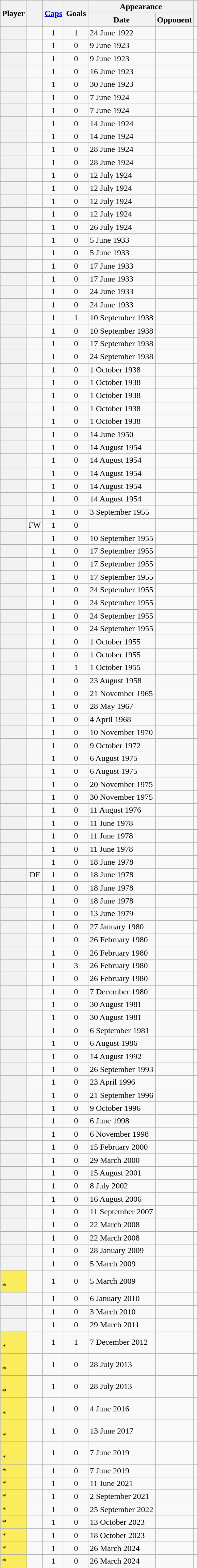<table class="wikitable plainrowheaders sortable" style="text-align: center">
<tr>
<th scope=col rowspan=2>Player</th>
<th scope=col rowspan=2></th>
<th scope=col rowspan=2><a href='#'>Caps</a></th>
<th scope=col rowspan=2>Goals</th>
<th scope=col colspan=2>Appearance</th>
<th scope=col rowspan=2 class=unsortable></th>
</tr>
<tr class=unsortable>
<th scope=col>Date</th>
<th scope=col>Opponent</th>
</tr>
<tr>
<th scope=row></th>
<td></td>
<td>1</td>
<td>1</td>
<td align=left>24 June 1922</td>
<td align=left></td>
<td></td>
</tr>
<tr>
<th scope=row></th>
<td></td>
<td>1</td>
<td>0</td>
<td align=left>9 June 1923</td>
<td align=left></td>
<td></td>
</tr>
<tr>
<th scope=row></th>
<td></td>
<td>1</td>
<td>0</td>
<td align=left>9 June 1923</td>
<td align=left></td>
<td></td>
</tr>
<tr>
<th scope=row></th>
<td></td>
<td>1</td>
<td>0</td>
<td align=left>16 June 1923</td>
<td align=left></td>
<td></td>
</tr>
<tr>
<th scope=row></th>
<td></td>
<td>1</td>
<td>0</td>
<td align=left>30 June 1923</td>
<td align=left></td>
<td></td>
</tr>
<tr>
<th scope=row></th>
<td></td>
<td>1</td>
<td>0</td>
<td align=left>7 June 1924</td>
<td align=left></td>
<td></td>
</tr>
<tr>
<th scope=row></th>
<td></td>
<td>1</td>
<td>0</td>
<td align=left>7 June 1924</td>
<td align=left></td>
<td></td>
</tr>
<tr>
<th scope=row></th>
<td></td>
<td>1</td>
<td>0</td>
<td align=left>14 June 1924</td>
<td align=left></td>
<td></td>
</tr>
<tr>
<th scope=row></th>
<td></td>
<td>1</td>
<td>0</td>
<td align=left>14 June 1924</td>
<td align=left></td>
<td></td>
</tr>
<tr>
<th scope=row></th>
<td></td>
<td>1</td>
<td>0</td>
<td align=left>28 June 1924</td>
<td align=left></td>
<td></td>
</tr>
<tr>
<th scope=row></th>
<td></td>
<td>1</td>
<td>0</td>
<td align=left>28 June 1924</td>
<td align=left></td>
<td></td>
</tr>
<tr>
<th scope=row></th>
<td></td>
<td>1</td>
<td>0</td>
<td align=left>12 July 1924</td>
<td align=left></td>
<td></td>
</tr>
<tr>
<th scope=row></th>
<td></td>
<td>1</td>
<td>0</td>
<td align=left>12 July 1924</td>
<td align=left></td>
<td></td>
</tr>
<tr>
<th scope=row></th>
<td></td>
<td>1</td>
<td>0</td>
<td align=left>12 July 1924</td>
<td align=left></td>
<td></td>
</tr>
<tr>
<th scope=row></th>
<td></td>
<td>1</td>
<td>0</td>
<td align=left>12 July 1924</td>
<td align=left></td>
<td></td>
</tr>
<tr>
<th scope=row></th>
<td></td>
<td>1</td>
<td>0</td>
<td align=left>26 July 1924</td>
<td align=left></td>
<td></td>
</tr>
<tr>
<th scope=row></th>
<td></td>
<td>1</td>
<td>0</td>
<td align=left>5 June 1933</td>
<td align=left></td>
<td></td>
</tr>
<tr>
<th scope=row></th>
<td></td>
<td>1</td>
<td>0</td>
<td align=left>5 June 1933</td>
<td align=left></td>
<td></td>
</tr>
<tr>
<th scope=row></th>
<td></td>
<td>1</td>
<td>0</td>
<td align=left>17 June 1933</td>
<td align=left></td>
<td></td>
</tr>
<tr>
<th scope=row></th>
<td></td>
<td>1</td>
<td>0</td>
<td align=left>17 June 1933</td>
<td align=left></td>
<td></td>
</tr>
<tr>
<th scope=row></th>
<td></td>
<td>1</td>
<td>0</td>
<td align=left>24 June 1933</td>
<td align=left></td>
<td></td>
</tr>
<tr>
<th scope=row></th>
<td></td>
<td>1</td>
<td>0</td>
<td align=left>24 June 1933</td>
<td align=left></td>
<td></td>
</tr>
<tr>
<th scope=row></th>
<td></td>
<td>1</td>
<td>1</td>
<td align=left>10 September 1938</td>
<td align=left></td>
<td></td>
</tr>
<tr>
<th scope=row></th>
<td></td>
<td>1</td>
<td>0</td>
<td align=left>10 September 1938</td>
<td align=left></td>
<td></td>
</tr>
<tr>
<th scope=row></th>
<td></td>
<td>1</td>
<td>0</td>
<td align=left>17 September 1938</td>
<td align=left></td>
<td></td>
</tr>
<tr>
<th scope=row></th>
<td></td>
<td>1</td>
<td>0</td>
<td align=left>24 September 1938</td>
<td align=left></td>
<td></td>
</tr>
<tr>
<th scope=row></th>
<td></td>
<td>1</td>
<td>0</td>
<td align=left>1 October 1938</td>
<td align=left></td>
<td></td>
</tr>
<tr>
<th scope=row></th>
<td></td>
<td>1</td>
<td>0</td>
<td align=left>1 October 1938</td>
<td align=left></td>
<td></td>
</tr>
<tr>
<th scope=row></th>
<td></td>
<td>1</td>
<td>0</td>
<td align=left>1 October 1938</td>
<td align=left></td>
<td></td>
</tr>
<tr>
<th scope=row></th>
<td></td>
<td>1</td>
<td>0</td>
<td align=left>1 October 1938</td>
<td align=left></td>
<td></td>
</tr>
<tr>
<th scope=row></th>
<td></td>
<td>1</td>
<td>0</td>
<td align=left>1 October 1938</td>
<td align=left></td>
<td></td>
</tr>
<tr>
<th scope=row></th>
<td></td>
<td>1</td>
<td>0</td>
<td align=left>14 June 1950</td>
<td align=left></td>
<td></td>
</tr>
<tr>
<th scope=row></th>
<td></td>
<td>1</td>
<td>0</td>
<td align=left>14 August 1954</td>
<td align=left></td>
<td></td>
</tr>
<tr>
<th scope=row></th>
<td></td>
<td>1</td>
<td>0</td>
<td align=left>14 August 1954</td>
<td align=left></td>
<td></td>
</tr>
<tr>
<th scope=row></th>
<td></td>
<td>1</td>
<td>0</td>
<td align=left>14 August 1954</td>
<td align=left></td>
<td></td>
</tr>
<tr>
<th scope=row></th>
<td></td>
<td>1</td>
<td>0</td>
<td align=left>14 August 1954</td>
<td align=left></td>
<td></td>
</tr>
<tr>
<th scope=row></th>
<td></td>
<td>1</td>
<td>0</td>
<td align=left>14 August 1954</td>
<td align=left></td>
<td></td>
</tr>
<tr>
<th scope=row></th>
<td></td>
<td>1</td>
<td>0</td>
<td align=left>3 September 1955</td>
<td align=left></td>
<td></td>
</tr>
<tr>
<th scope=row></th>
<td>FW</td>
<td>1</td>
<td>0</td>
<td align=left></td>
<td align=left></td>
<td></td>
</tr>
<tr>
<th scope=row></th>
<td></td>
<td>1</td>
<td>0</td>
<td align=left>10 September 1955</td>
<td align=left></td>
<td></td>
</tr>
<tr>
<th scope=row></th>
<td></td>
<td>1</td>
<td>0</td>
<td align=left>17 September 1955</td>
<td align=left></td>
<td></td>
</tr>
<tr>
<th scope=row></th>
<td></td>
<td>1</td>
<td>0</td>
<td align=left>17 September 1955</td>
<td align=left></td>
<td></td>
</tr>
<tr>
<th scope=row></th>
<td></td>
<td>1</td>
<td>0</td>
<td align=left>17 September 1955</td>
<td align=left></td>
<td></td>
</tr>
<tr>
<th scope=row></th>
<td></td>
<td>1</td>
<td>0</td>
<td align=left>24 September 1955</td>
<td align=left></td>
<td></td>
</tr>
<tr>
<th scope=row></th>
<td></td>
<td>1</td>
<td>0</td>
<td align=left>24 September 1955</td>
<td align=left></td>
<td></td>
</tr>
<tr>
<th scope=row></th>
<td></td>
<td>1</td>
<td>0</td>
<td align=left>24 September 1955</td>
<td align=left></td>
<td></td>
</tr>
<tr>
<th scope=row></th>
<td></td>
<td>1</td>
<td>0</td>
<td align=left>24 September 1955</td>
<td align=left></td>
<td></td>
</tr>
<tr>
<th scope=row></th>
<td></td>
<td>1</td>
<td>0</td>
<td align=left>1 October 1955</td>
<td align=left></td>
<td></td>
</tr>
<tr>
<th scope=row></th>
<td></td>
<td>1</td>
<td>0</td>
<td align=left>1 October 1955</td>
<td align=left></td>
<td></td>
</tr>
<tr>
<th scope=row></th>
<td></td>
<td>1</td>
<td>1</td>
<td align=left>1 October 1955</td>
<td align=left></td>
<td></td>
</tr>
<tr>
<th scope=row></th>
<td></td>
<td>1</td>
<td>0</td>
<td align=left>23 August 1958</td>
<td align=left></td>
<td></td>
</tr>
<tr>
<th scope=row></th>
<td></td>
<td>1</td>
<td>0</td>
<td align=left>21 November 1965</td>
<td align=left></td>
<td></td>
</tr>
<tr>
<th scope=row></th>
<td></td>
<td>1</td>
<td>0</td>
<td align=left>28 May 1967</td>
<td align=left></td>
<td></td>
</tr>
<tr>
<th scope=row></th>
<td></td>
<td>1</td>
<td>0</td>
<td align=left>4 April 1968</td>
<td align=left></td>
<td></td>
</tr>
<tr>
<th scope=row></th>
<td></td>
<td>1</td>
<td>0</td>
<td align=left>10 November 1970</td>
<td align=left></td>
<td></td>
</tr>
<tr>
<th scope=row></th>
<td></td>
<td>1</td>
<td>0</td>
<td align=left>9 October 1972</td>
<td align=left></td>
<td></td>
</tr>
<tr>
<th scope=row></th>
<td></td>
<td>1</td>
<td>0</td>
<td align=left>6 August 1975</td>
<td align=left></td>
<td></td>
</tr>
<tr>
<th scope=row></th>
<td></td>
<td>1</td>
<td>0</td>
<td align=left>6 August 1975</td>
<td align=left></td>
<td></td>
</tr>
<tr>
<th scope=row></th>
<td></td>
<td>1</td>
<td>0</td>
<td align=left>20 November 1975</td>
<td align=left></td>
<td></td>
</tr>
<tr>
<th scope=row></th>
<td></td>
<td>1</td>
<td>0</td>
<td align=left>30 November 1975</td>
<td align=left></td>
<td></td>
</tr>
<tr>
<th scope=row></th>
<td></td>
<td>1</td>
<td>0</td>
<td align=left>11 August 1976</td>
<td align=left></td>
<td></td>
</tr>
<tr>
<th scope=row></th>
<td></td>
<td>1</td>
<td>0</td>
<td align=left>11 June 1978</td>
<td align=left></td>
<td></td>
</tr>
<tr>
<th scope=row></th>
<td></td>
<td>1</td>
<td>0</td>
<td align=left>11 June 1978</td>
<td align=left></td>
<td></td>
</tr>
<tr>
<th scope=row></th>
<td></td>
<td>1</td>
<td>0</td>
<td align=left>11 June 1978</td>
<td align=left></td>
<td></td>
</tr>
<tr>
<th scope=row></th>
<td></td>
<td>1</td>
<td>0</td>
<td align=left>18 June 1978</td>
<td align=left></td>
<td></td>
</tr>
<tr>
<th scope=row></th>
<td>DF</td>
<td>1</td>
<td>0</td>
<td align=left>18 June 1978</td>
<td align=left></td>
<td></td>
</tr>
<tr>
<th scope=row></th>
<td></td>
<td>1</td>
<td>0</td>
<td align=left>18 June 1978</td>
<td align=left></td>
<td></td>
</tr>
<tr>
<th scope=row></th>
<td></td>
<td>1</td>
<td>0</td>
<td align=left>18 June 1978</td>
<td align=left></td>
<td></td>
</tr>
<tr>
<th scope=row></th>
<td></td>
<td>1</td>
<td>0</td>
<td align=left>13 June 1979</td>
<td align=left></td>
<td></td>
</tr>
<tr>
<th scope=row></th>
<td></td>
<td>1</td>
<td>0</td>
<td align=left>27 January 1980</td>
<td align=left></td>
<td></td>
</tr>
<tr>
<th scope=row></th>
<td></td>
<td>1</td>
<td>0</td>
<td align=left>26 February 1980</td>
<td align=left></td>
<td></td>
</tr>
<tr>
<th scope=row></th>
<td></td>
<td>1</td>
<td>0</td>
<td align=left>26 February 1980</td>
<td align=left></td>
<td></td>
</tr>
<tr>
<th scope=row></th>
<td></td>
<td>1</td>
<td>3</td>
<td align=left>26 February 1980</td>
<td align=left></td>
<td></td>
</tr>
<tr>
<th scope=row></th>
<td></td>
<td>1</td>
<td>0</td>
<td align=left>26 February 1980</td>
<td align=left></td>
<td></td>
</tr>
<tr>
<th scope=row></th>
<td></td>
<td>1</td>
<td>0</td>
<td align=left>7 December 1980</td>
<td align=left></td>
<td></td>
</tr>
<tr>
<th scope=row></th>
<td></td>
<td>1</td>
<td>0</td>
<td align=left>30 August 1981</td>
<td align=left></td>
<td></td>
</tr>
<tr>
<th scope=row></th>
<td></td>
<td>1</td>
<td>0</td>
<td align=left>30 August 1981</td>
<td align=left></td>
<td></td>
</tr>
<tr>
<th scope=row></th>
<td></td>
<td>1</td>
<td>0</td>
<td align=left>6 September 1981</td>
<td align=left></td>
<td></td>
</tr>
<tr>
<th scope=row></th>
<td></td>
<td>1</td>
<td>0</td>
<td align=left>6 August 1986</td>
<td align=left></td>
<td></td>
</tr>
<tr>
<th scope=row></th>
<td></td>
<td>1</td>
<td>0</td>
<td align=left>14 August 1992</td>
<td align=left></td>
<td></td>
</tr>
<tr>
<th scope=row></th>
<td></td>
<td>1</td>
<td>0</td>
<td align=left>26 September 1993</td>
<td align=left></td>
<td></td>
</tr>
<tr>
<th scope=row></th>
<td></td>
<td>1</td>
<td>0</td>
<td align=left>23 April 1996</td>
<td align=left></td>
<td></td>
</tr>
<tr>
<th scope=row></th>
<td></td>
<td>1</td>
<td>0</td>
<td align=left>21 September 1996</td>
<td align=left></td>
<td></td>
</tr>
<tr>
<th scope=row></th>
<td></td>
<td>1</td>
<td>0</td>
<td align=left>9 October 1996</td>
<td align=left></td>
<td></td>
</tr>
<tr>
<th scope=row></th>
<td></td>
<td>1</td>
<td>0</td>
<td align=left>6 June 1998</td>
<td align=left></td>
<td></td>
</tr>
<tr>
<th scope=row></th>
<td></td>
<td>1</td>
<td>0</td>
<td align=left>6 November 1998</td>
<td align=left></td>
<td></td>
</tr>
<tr>
<th scope=row></th>
<td></td>
<td>1</td>
<td>0</td>
<td align=left>15 February 2000</td>
<td align=left></td>
<td></td>
</tr>
<tr>
<th scope=row></th>
<td></td>
<td>1</td>
<td>0</td>
<td align=left>29 March 2000</td>
<td align=left></td>
<td></td>
</tr>
<tr>
<th scope=row></th>
<td></td>
<td>1</td>
<td>0</td>
<td align=left>15 August 2001</td>
<td align=left></td>
<td></td>
</tr>
<tr>
<th scope=row></th>
<td></td>
<td>1</td>
<td>0</td>
<td align=left>8 July 2002</td>
<td align=left></td>
<td></td>
</tr>
<tr>
<th scope=row></th>
<td></td>
<td>1</td>
<td>0</td>
<td align=left>16 August 2006</td>
<td align=left></td>
<td></td>
</tr>
<tr>
<th scope=row></th>
<td></td>
<td>1</td>
<td>0</td>
<td align=left>11 September 2007</td>
<td align=left></td>
<td></td>
</tr>
<tr>
<th scope=row></th>
<td></td>
<td>1</td>
<td>0</td>
<td align=left>22 March 2008</td>
<td align=left></td>
<td></td>
</tr>
<tr>
<th scope=row></th>
<td></td>
<td>1</td>
<td>0</td>
<td align=left>22 March 2008</td>
<td align=left></td>
<td></td>
</tr>
<tr>
<th scope=row></th>
<td></td>
<td>1</td>
<td>0</td>
<td align=left>28 January 2009</td>
<td align=left></td>
<td></td>
</tr>
<tr>
<th scope=row></th>
<td></td>
<td>1</td>
<td>0</td>
<td align=left>5 March 2009</td>
<td align=left></td>
<td></td>
</tr>
<tr>
<td scope="row" style="background:#fbec5d" align="left"><br> *</td>
<td></td>
<td>1</td>
<td>0</td>
<td align=left>5 March 2009</td>
<td align=left></td>
<td></td>
</tr>
<tr>
<th scope=row></th>
<td></td>
<td>1</td>
<td>0</td>
<td align=left>6 January 2010</td>
<td align=left></td>
<td></td>
</tr>
<tr>
<th scope=row></th>
<td></td>
<td>1</td>
<td>0</td>
<td align=left>3 March 2010</td>
<td align=left></td>
<td></td>
</tr>
<tr>
<th scope=row></th>
<td></td>
<td>1</td>
<td>0</td>
<td align=left>29 March 2011</td>
<td align=left></td>
<td></td>
</tr>
<tr>
<td scope="row" style="background:#fbec5d" align="left"><br> *</td>
<td></td>
<td>1</td>
<td>1</td>
<td align=left>7 December 2012</td>
<td align=left></td>
<td></td>
</tr>
<tr>
<td scope="row" style="background:#fbec5d" align="left"><br> *</td>
<td></td>
<td>1</td>
<td>0</td>
<td align=left>28 July 2013</td>
<td align=left></td>
<td></td>
</tr>
<tr>
<td scope="row" style="background:#fbec5d" align="left"><br> *</td>
<td></td>
<td>1</td>
<td>0</td>
<td align=left>28 July 2013</td>
<td align=left></td>
<td></td>
</tr>
<tr>
<td scope="row" style="background:#fbec5d" align="left"><br> *</td>
<td></td>
<td>1</td>
<td>0</td>
<td align=left>4 June 2016</td>
<td align=left></td>
<td></td>
</tr>
<tr>
<td scope="row" style="background:#fbec5d" align="left"><br> *</td>
<td></td>
<td>1</td>
<td>0</td>
<td align=left>13 June 2017</td>
<td align=left></td>
<td></td>
</tr>
<tr>
<td scope="row" style="background:#fbec5d" align="left"><br> *</td>
<td></td>
<td>1</td>
<td>0</td>
<td align=left>7 June 2019</td>
<td align=left></td>
<td></td>
</tr>
<tr>
<td scope="row" style="background:#fbec5d" align="left"> *</td>
<td></td>
<td>1</td>
<td>0</td>
<td align=left>7 June 2019</td>
<td align=left></td>
<td></td>
</tr>
<tr>
<td scope="row" style="background:#fbec5d" align="left"> *</td>
<td></td>
<td>1</td>
<td>0</td>
<td align=left>11 June 2021</td>
<td align=left></td>
<td></td>
</tr>
<tr>
<td scope="row" style="background:#fbec5d" align="left"> *</td>
<td></td>
<td>1</td>
<td>0</td>
<td align=left>2 September 2021</td>
<td align=left></td>
<td></td>
</tr>
<tr>
<td scope="row" style="background:#fbec5d" align="left"> *</td>
<td></td>
<td>1</td>
<td>0</td>
<td align=left>25 September 2022</td>
<td align=left></td>
<td></td>
</tr>
<tr>
<td scope="row" style="background:#fbec5d" align="left"> *</td>
<td></td>
<td>1</td>
<td>0</td>
<td align=left>13 October 2023</td>
<td align=left></td>
<td></td>
</tr>
<tr>
<td scope="row" style="background:#fbec5d" align="left"> *</td>
<td></td>
<td>1</td>
<td>0</td>
<td align=left>18 October 2023</td>
<td align=left></td>
<td></td>
</tr>
<tr>
<td scope="row" style="background:#fbec5d" align="left"> *</td>
<td></td>
<td>1</td>
<td>0</td>
<td align=left>26 March 2024</td>
<td align=left></td>
<td></td>
</tr>
<tr>
<td scope="row" style="background:#fbec5d" align="left"> *</td>
<td></td>
<td>1</td>
<td>0</td>
<td align=left>26 March 2024</td>
<td align=left></td>
<td></td>
</tr>
</table>
